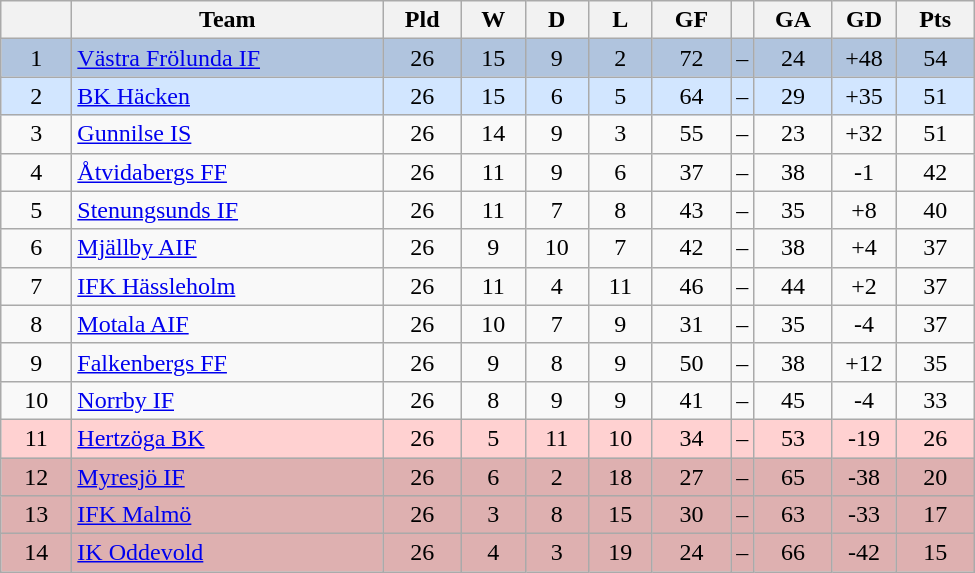<table class="wikitable" style="text-align: center">
<tr>
<th style="width: 40px;"></th>
<th style="width: 200px;">Team</th>
<th style="width: 45px;">Pld</th>
<th style="width: 35px;">W</th>
<th style="width: 35px;">D</th>
<th style="width: 35px;">L</th>
<th style="width: 45px;">GF</th>
<th></th>
<th style="width: 45px;">GA</th>
<th style="width: 35px;">GD</th>
<th style="width: 45px;">Pts</th>
</tr>
<tr style="background: #b0c4de">
<td>1</td>
<td style="text-align: left;"><a href='#'>Västra Frölunda IF</a></td>
<td>26</td>
<td>15</td>
<td>9</td>
<td>2</td>
<td>72</td>
<td>–</td>
<td>24</td>
<td>+48</td>
<td>54</td>
</tr>
<tr style="background: #d2e6ff">
<td>2</td>
<td style="text-align: left;"><a href='#'>BK Häcken</a></td>
<td>26</td>
<td>15</td>
<td>6</td>
<td>5</td>
<td>64</td>
<td>–</td>
<td>29</td>
<td>+35</td>
<td>51</td>
</tr>
<tr>
<td>3</td>
<td style="text-align: left;"><a href='#'>Gunnilse IS</a></td>
<td>26</td>
<td>14</td>
<td>9</td>
<td>3</td>
<td>55</td>
<td>–</td>
<td>23</td>
<td>+32</td>
<td>51</td>
</tr>
<tr>
<td>4</td>
<td style="text-align: left;"><a href='#'>Åtvidabergs FF</a></td>
<td>26</td>
<td>11</td>
<td>9</td>
<td>6</td>
<td>37</td>
<td>–</td>
<td>38</td>
<td>-1</td>
<td>42</td>
</tr>
<tr>
<td>5</td>
<td style="text-align: left;"><a href='#'>Stenungsunds IF</a></td>
<td>26</td>
<td>11</td>
<td>7</td>
<td>8</td>
<td>43</td>
<td>–</td>
<td>35</td>
<td>+8</td>
<td>40</td>
</tr>
<tr>
<td>6</td>
<td style="text-align: left;"><a href='#'>Mjällby AIF</a></td>
<td>26</td>
<td>9</td>
<td>10</td>
<td>7</td>
<td>42</td>
<td>–</td>
<td>38</td>
<td>+4</td>
<td>37</td>
</tr>
<tr>
<td>7</td>
<td style="text-align: left;"><a href='#'>IFK Hässleholm</a></td>
<td>26</td>
<td>11</td>
<td>4</td>
<td>11</td>
<td>46</td>
<td>–</td>
<td>44</td>
<td>+2</td>
<td>37</td>
</tr>
<tr>
<td>8</td>
<td style="text-align: left;"><a href='#'>Motala AIF</a></td>
<td>26</td>
<td>10</td>
<td>7</td>
<td>9</td>
<td>31</td>
<td>–</td>
<td>35</td>
<td>-4</td>
<td>37</td>
</tr>
<tr>
<td>9</td>
<td style="text-align: left;"><a href='#'>Falkenbergs FF</a></td>
<td>26</td>
<td>9</td>
<td>8</td>
<td>9</td>
<td>50</td>
<td>–</td>
<td>38</td>
<td>+12</td>
<td>35</td>
</tr>
<tr>
<td>10</td>
<td style="text-align: left;"><a href='#'>Norrby IF</a></td>
<td>26</td>
<td>8</td>
<td>9</td>
<td>9</td>
<td>41</td>
<td>–</td>
<td>45</td>
<td>-4</td>
<td>33</td>
</tr>
<tr style="background: #ffd1d1">
<td>11</td>
<td style="text-align: left;"><a href='#'>Hertzöga BK</a></td>
<td>26</td>
<td>5</td>
<td>11</td>
<td>10</td>
<td>34</td>
<td>–</td>
<td>53</td>
<td>-19</td>
<td>26</td>
</tr>
<tr style="background: #deb0b0">
<td>12</td>
<td style="text-align: left;"><a href='#'>Myresjö IF</a></td>
<td>26</td>
<td>6</td>
<td>2</td>
<td>18</td>
<td>27</td>
<td>–</td>
<td>65</td>
<td>-38</td>
<td>20</td>
</tr>
<tr style="background: #deb0b0">
<td>13</td>
<td style="text-align: left;"><a href='#'>IFK Malmö</a></td>
<td>26</td>
<td>3</td>
<td>8</td>
<td>15</td>
<td>30</td>
<td>–</td>
<td>63</td>
<td>-33</td>
<td>17</td>
</tr>
<tr style="background: #deb0b0">
<td>14</td>
<td style="text-align: left;"><a href='#'>IK Oddevold</a></td>
<td>26</td>
<td>4</td>
<td>3</td>
<td>19</td>
<td>24</td>
<td>–</td>
<td>66</td>
<td>-42</td>
<td>15</td>
</tr>
</table>
